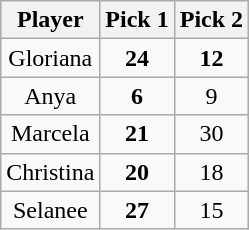<table class="wikitable" style="text-align:center;">
<tr>
<th>Player</th>
<th>Pick 1</th>
<th>Pick 2</th>
</tr>
<tr>
<td>Gloriana</td>
<td><strong>24</strong></td>
<td><strong>12</strong></td>
</tr>
<tr>
<td>Anya</td>
<td><strong>6</strong></td>
<td>9</td>
</tr>
<tr>
<td>Marcela</td>
<td><strong>21</strong></td>
<td>30</td>
</tr>
<tr>
<td>Christina</td>
<td><strong>20</strong></td>
<td>18</td>
</tr>
<tr>
<td>Selanee</td>
<td><strong>27</strong></td>
<td>15</td>
</tr>
</table>
